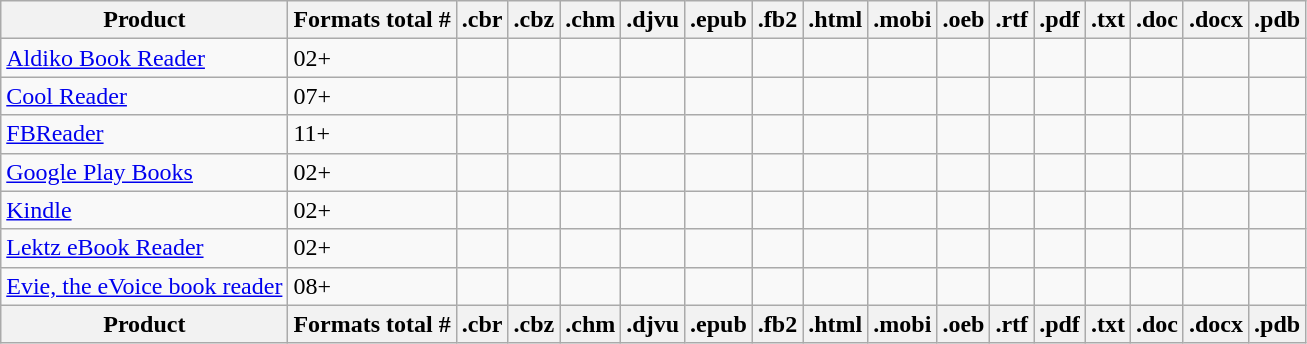<table class="wikitable sortable sort-under">
<tr>
<th>Product</th>
<th>Formats total #</th>
<th>.cbr</th>
<th>.cbz</th>
<th>.chm</th>
<th>.djvu</th>
<th>.epub</th>
<th>.fb2</th>
<th>.html</th>
<th>.mobi</th>
<th>.oeb</th>
<th>.rtf</th>
<th>.pdf</th>
<th>.txt</th>
<th>.doc</th>
<th>.docx</th>
<th>.pdb</th>
</tr>
<tr>
<td><a href='#'>Aldiko Book Reader</a></td>
<td>02+</td>
<td></td>
<td></td>
<td></td>
<td></td>
<td></td>
<td></td>
<td></td>
<td></td>
<td></td>
<td></td>
<td></td>
<td></td>
<td></td>
<td></td>
<td></td>
</tr>
<tr>
<td><a href='#'>Cool Reader</a></td>
<td>07+</td>
<td></td>
<td></td>
<td></td>
<td></td>
<td></td>
<td></td>
<td></td>
<td></td>
<td></td>
<td></td>
<td></td>
<td></td>
<td></td>
<td></td>
<td></td>
</tr>
<tr>
<td><a href='#'>FBReader</a></td>
<td>11+</td>
<td></td>
<td></td>
<td></td>
<td></td>
<td></td>
<td></td>
<td></td>
<td></td>
<td></td>
<td></td>
<td></td>
<td></td>
<td></td>
<td></td>
<td></td>
</tr>
<tr>
<td><a href='#'>Google Play Books</a></td>
<td>02+</td>
<td></td>
<td></td>
<td></td>
<td></td>
<td></td>
<td></td>
<td></td>
<td></td>
<td></td>
<td></td>
<td></td>
<td></td>
<td></td>
<td></td>
<td></td>
</tr>
<tr>
<td><a href='#'>Kindle</a></td>
<td>02+</td>
<td></td>
<td></td>
<td></td>
<td></td>
<td></td>
<td></td>
<td></td>
<td></td>
<td></td>
<td></td>
<td></td>
<td></td>
<td></td>
<td></td>
<td></td>
</tr>
<tr>
<td><a href='#'>Lektz eBook Reader</a></td>
<td>02+</td>
<td></td>
<td></td>
<td></td>
<td></td>
<td></td>
<td></td>
<td></td>
<td></td>
<td></td>
<td></td>
<td></td>
<td></td>
<td></td>
<td></td>
<td></td>
</tr>
<tr>
<td><a href='#'>Evie, the eVoice book reader</a></td>
<td>08+</td>
<td></td>
<td></td>
<td></td>
<td></td>
<td></td>
<td></td>
<td></td>
<td></td>
<td></td>
<td></td>
<td></td>
<td></td>
<td></td>
<td></td>
<td></td>
</tr>
<tr>
<th>Product</th>
<th>Formats total #</th>
<th>.cbr</th>
<th>.cbz</th>
<th>.chm</th>
<th>.djvu</th>
<th>.epub</th>
<th>.fb2</th>
<th>.html</th>
<th>.mobi</th>
<th>.oeb</th>
<th>.rtf</th>
<th>.pdf</th>
<th>.txt</th>
<th>.doc</th>
<th>.docx</th>
<th>.pdb</th>
</tr>
</table>
